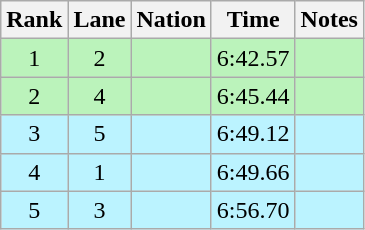<table class="wikitable sortable" style="text-align:center">
<tr>
<th>Rank</th>
<th>Lane</th>
<th>Nation</th>
<th>Time</th>
<th>Notes</th>
</tr>
<tr bgcolor=bbf3bb>
<td>1</td>
<td>2</td>
<td align=left></td>
<td>6:42.57</td>
<td></td>
</tr>
<tr bgcolor=bbf3bb>
<td>2</td>
<td>4</td>
<td align=left></td>
<td>6:45.44</td>
<td></td>
</tr>
<tr bgcolor=bbf3ff>
<td>3</td>
<td>5</td>
<td align=left></td>
<td>6:49.12</td>
<td></td>
</tr>
<tr bgcolor=bbf3ff>
<td>4</td>
<td>1</td>
<td align=left></td>
<td>6:49.66</td>
<td></td>
</tr>
<tr bgcolor=bbf3ff>
<td>5</td>
<td>3</td>
<td align=left></td>
<td>6:56.70</td>
<td></td>
</tr>
</table>
